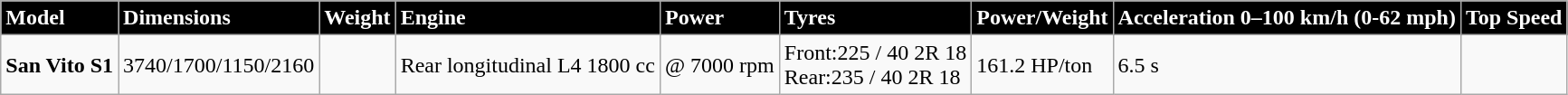<table class="wikitable">
<tr style="background:#000000; color:#FFFFFF;">
<td><strong>Model</strong></td>
<td><strong>Dimensions</strong></td>
<td><strong>Weight</strong></td>
<td><strong>Engine</strong></td>
<td><strong>Power</strong></td>
<td><strong>Tyres</strong></td>
<td><strong>Power/Weight</strong></td>
<td><strong>Acceleration 0–100 km/h (0-62 mph)</strong></td>
<td><strong>Top Speed</strong></td>
</tr>
<tr>
<td><strong>San Vito S1</strong></td>
<td>3740/1700/1150/2160</td>
<td></td>
<td>Rear longitudinal L4 1800 cc</td>
<td> @ 7000 rpm</td>
<td>Front:225 / 40 2R 18 <br>Rear:235 / 40 2R 18</td>
<td>161.2 HP/ton</td>
<td>6.5 s</td>
<td></td>
</tr>
</table>
